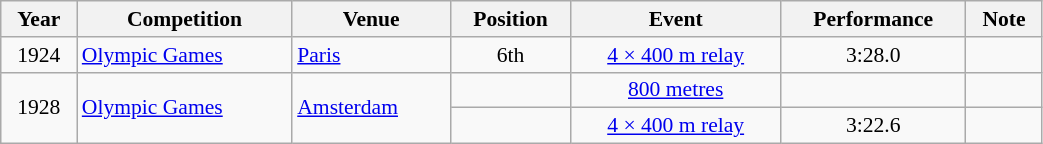<table class="wikitable" width=55% style="font-size:90%; text-align:center;">
<tr>
<th>Year</th>
<th>Competition</th>
<th>Venue</th>
<th>Position</th>
<th>Event</th>
<th>Performance</th>
<th>Note</th>
</tr>
<tr>
<td rowspan=1>1924</td>
<td rowspan=1 align=left><a href='#'>Olympic Games</a></td>
<td rowspan=1 align=left> <a href='#'>Paris</a></td>
<td>6th</td>
<td><a href='#'>4 × 400 m relay</a></td>
<td>3:28.0</td>
<td></td>
</tr>
<tr>
<td rowspan=2>1928</td>
<td rowspan=2 align=left><a href='#'>Olympic Games</a></td>
<td rowspan=2 align=left> <a href='#'>Amsterdam</a></td>
<td></td>
<td><a href='#'>800 metres</a></td>
<td></td>
<td></td>
</tr>
<tr>
<td></td>
<td><a href='#'>4 × 400 m relay</a></td>
<td>3:22.6</td>
<td></td>
</tr>
</table>
